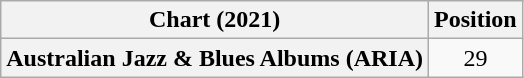<table class="wikitable plainrowheaders" style="text-align:center">
<tr>
<th scope="col">Chart (2021)</th>
<th scope="col">Position</th>
</tr>
<tr>
<th scope="row">Australian Jazz & Blues Albums (ARIA)</th>
<td>29</td>
</tr>
</table>
